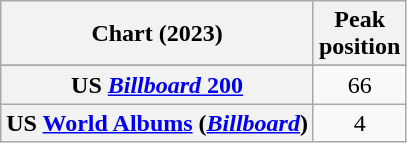<table class="wikitable sortable plainrowheaders" style="text-align:center;">
<tr>
<th scope="col">Chart (2023)</th>
<th scope="col">Peak<br>position</th>
</tr>
<tr>
</tr>
<tr>
</tr>
<tr>
</tr>
<tr>
<th scope="row">US <a href='#'><em>Billboard</em> 200</a></th>
<td>66</td>
</tr>
<tr>
<th scope="row">US <a href='#'>World Albums</a> (<em><a href='#'>Billboard</a></em>)</th>
<td>4</td>
</tr>
</table>
